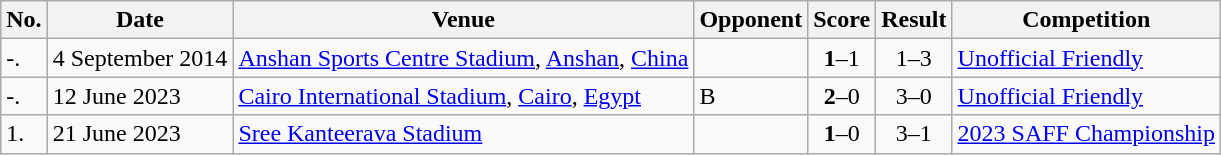<table class="wikitable">
<tr>
<th>No.</th>
<th>Date</th>
<th>Venue</th>
<th>Opponent</th>
<th>Score</th>
<th>Result</th>
<th>Competition</th>
</tr>
<tr>
<td>-.</td>
<td>4 September 2014</td>
<td><a href='#'>Anshan Sports Centre Stadium</a>, <a href='#'>Anshan</a>, <a href='#'>China</a></td>
<td></td>
<td align=center><strong>1</strong>–1</td>
<td align=center>1–3</td>
<td><a href='#'>Unofficial Friendly</a></td>
</tr>
<tr>
<td>-.</td>
<td>12 June 2023</td>
<td><a href='#'>Cairo International Stadium</a>, <a href='#'>Cairo</a>, <a href='#'>Egypt</a></td>
<td> B</td>
<td align=center><strong>2</strong>–0</td>
<td align=center>3–0</td>
<td><a href='#'>Unofficial Friendly</a></td>
</tr>
<tr>
<td>1.</td>
<td>21 June 2023</td>
<td><a href='#'>Sree Kanteerava Stadium</a></td>
<td></td>
<td align="center"><strong>1</strong>–0</td>
<td align="center">3–1</td>
<td><a href='#'>2023 SAFF Championship</a></td>
</tr>
</table>
